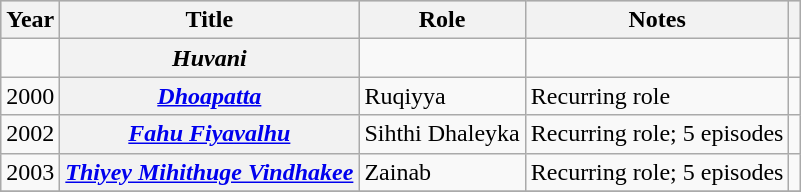<table class="wikitable sortable plainrowheaders">
<tr style="background:#ccc; text-align:center;">
<th scope="col">Year</th>
<th scope="col">Title</th>
<th scope="col">Role</th>
<th scope="col">Notes</th>
<th scope="col" class="unsortable"></th>
</tr>
<tr>
<td></td>
<th scope="row"><em>Huvani</em></th>
<td></td>
<td></td>
<td></td>
</tr>
<tr>
<td>2000</td>
<th scope="row"><em><a href='#'>Dhoapatta</a></em></th>
<td>Ruqiyya</td>
<td>Recurring role</td>
<td style="text-align: center;"></td>
</tr>
<tr>
<td>2002</td>
<th scope="row"><em><a href='#'>Fahu Fiyavalhu</a></em></th>
<td>Sihthi Dhaleyka</td>
<td>Recurring role; 5 episodes</td>
<td style="text-align: center;"></td>
</tr>
<tr>
<td>2003</td>
<th scope="row"><em><a href='#'>Thiyey Mihithuge Vindhakee</a></em></th>
<td>Zainab</td>
<td>Recurring role; 5 episodes</td>
<td style="text-align: center;"></td>
</tr>
<tr>
</tr>
</table>
